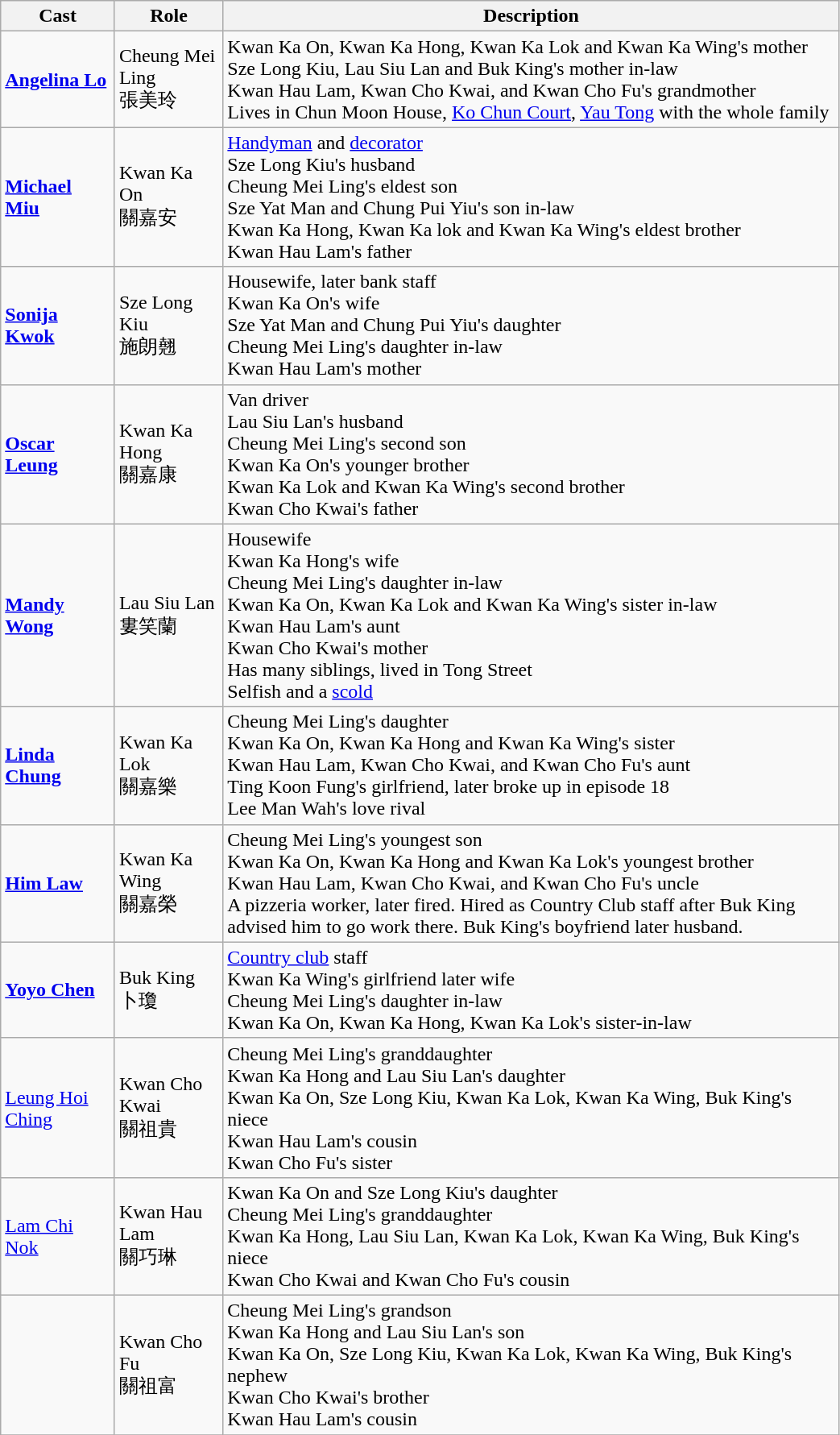<table class="wikitable" width="55%">
<tr>
<th>Cast</th>
<th>Role</th>
<th>Description</th>
</tr>
<tr>
<td><strong><a href='#'>Angelina Lo</a></strong></td>
<td>Cheung Mei Ling<br>張美玲</td>
<td>Kwan Ka On, Kwan Ka Hong, Kwan Ka Lok and Kwan Ka Wing's mother<br>Sze Long Kiu, Lau Siu Lan and Buk King's mother in-law<br>Kwan Hau Lam, Kwan Cho Kwai, and Kwan Cho Fu's grandmother<br>Lives in Chun Moon House, <a href='#'>Ko Chun Court</a>, <a href='#'>Yau Tong</a> with the whole family<br></td>
</tr>
<tr>
<td><strong><a href='#'>Michael Miu</a></strong></td>
<td>Kwan Ka On<br>關嘉安</td>
<td><a href='#'>Handyman</a> and <a href='#'>decorator</a><br>Sze Long Kiu's husband<br>Cheung Mei Ling's eldest son<br> Sze Yat Man and Chung Pui Yiu's son in-law<br>Kwan Ka Hong, Kwan Ka lok and Kwan Ka Wing's eldest brother<br>Kwan Hau Lam's father</td>
</tr>
<tr>
<td><strong><a href='#'>Sonija Kwok</a></strong></td>
<td>Sze Long Kiu<br>施朗翹</td>
<td>Housewife, later bank staff<br>Kwan Ka On's wife<br>Sze Yat Man and Chung Pui Yiu's daughter<br>Cheung Mei Ling's daughter in-law<br>Kwan Hau Lam's mother</td>
</tr>
<tr>
<td><strong><a href='#'>Oscar Leung</a></strong></td>
<td>Kwan Ka Hong<br>關嘉康</td>
<td>Van driver<br>Lau Siu Lan's husband<br>Cheung Mei Ling's second son<br>Kwan Ka On's younger brother<br>Kwan Ka Lok and Kwan Ka Wing's second brother<br>Kwan Cho Kwai's father</td>
</tr>
<tr>
<td><strong><a href='#'>Mandy Wong</a></strong></td>
<td>Lau Siu Lan<br>婁笑蘭</td>
<td>Housewife<br>Kwan Ka Hong's wife<br>Cheung Mei Ling's daughter in-law<br>Kwan Ka On, Kwan Ka Lok and Kwan Ka Wing's sister in-law<br>Kwan Hau Lam's aunt<br>Kwan Cho Kwai's mother<br>Has many siblings, lived in Tong Street<br>Selfish and a <a href='#'>scold</a></td>
</tr>
<tr>
<td><strong><a href='#'>Linda Chung</a></strong></td>
<td>Kwan Ka Lok<br>關嘉樂</td>
<td>Cheung Mei Ling's daughter <br>Kwan Ka On, Kwan Ka Hong and Kwan Ka Wing's sister <br>Kwan Hau Lam, Kwan Cho Kwai, and Kwan Cho Fu's aunt <br>Ting Koon Fung's girlfriend, later broke up in episode 18 <br>Lee Man Wah's love rival</td>
</tr>
<tr>
<td><strong><a href='#'>Him Law </a></strong></td>
<td>Kwan Ka Wing<br>關嘉榮</td>
<td>Cheung Mei Ling's youngest son <br>Kwan Ka On, Kwan Ka Hong and Kwan Ka Lok's youngest brother <br>Kwan Hau Lam, Kwan Cho Kwai, and Kwan Cho Fu's uncle <br>A pizzeria worker, later fired.  Hired as Country Club staff after Buk King advised him to go work there.  Buk King's boyfriend later husband.</td>
</tr>
<tr>
<td><strong><a href='#'>Yoyo Chen</a></strong></td>
<td>Buk King<br>卜瓊</td>
<td><a href='#'>Country club</a> staff<br>Kwan Ka Wing's girlfriend later wife<br>Cheung Mei Ling's daughter in-law<br>Kwan Ka On, Kwan Ka Hong, Kwan Ka Lok's sister-in-law</td>
</tr>
<tr>
<td><a href='#'>Leung Hoi Ching</a></td>
<td>Kwan Cho Kwai<br>關祖貴</td>
<td>Cheung Mei Ling's granddaughter<br>Kwan Ka Hong and Lau Siu Lan's daughter<br>Kwan Ka On, Sze Long Kiu, Kwan Ka Lok, Kwan Ka Wing, Buk King's niece<br>Kwan Hau Lam's cousin<br>Kwan Cho Fu's sister</td>
</tr>
<tr>
<td><a href='#'>Lam Chi Nok</a></td>
<td>Kwan Hau Lam<br>關巧琳</td>
<td>Kwan Ka On and Sze Long Kiu's daughter<br>Cheung Mei Ling's granddaughter<br>Kwan Ka Hong, Lau Siu Lan, Kwan Ka Lok, Kwan Ka Wing, Buk King's niece<br>Kwan Cho Kwai and Kwan Cho Fu's cousin</td>
</tr>
<tr>
<td></td>
<td>Kwan Cho Fu<br>關祖富</td>
<td>Cheung Mei Ling's grandson<br>Kwan Ka Hong and Lau Siu Lan's son<br>Kwan Ka On, Sze Long Kiu, Kwan Ka Lok, Kwan Ka Wing, Buk King's nephew<br>Kwan Cho Kwai's brother<br>Kwan Hau Lam's cousin<br></td>
</tr>
<tr>
</tr>
</table>
